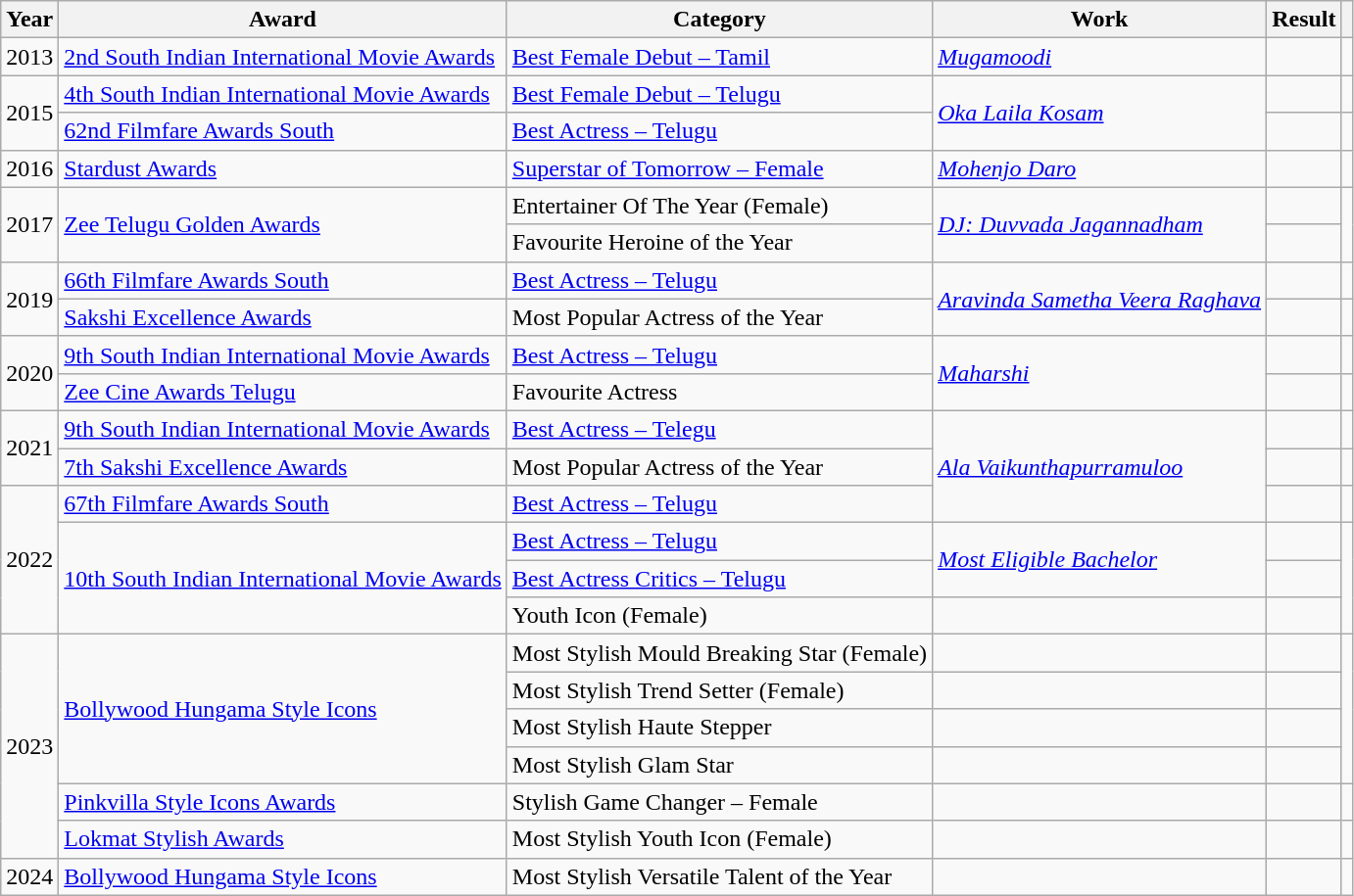<table class="wikitable">
<tr>
<th>Year</th>
<th>Award</th>
<th>Category</th>
<th>Work</th>
<th>Result</th>
<th></th>
</tr>
<tr>
<td>2013</td>
<td><a href='#'>2nd South Indian International Movie Awards</a></td>
<td><a href='#'>Best Female Debut – Tamil</a></td>
<td><em><a href='#'>Mugamoodi</a></em></td>
<td></td>
<td></td>
</tr>
<tr>
<td rowspan=2>2015</td>
<td><a href='#'>4th South Indian International Movie Awards</a></td>
<td><a href='#'>Best Female Debut – Telugu</a></td>
<td rowspan="2"><em><a href='#'>Oka Laila Kosam</a></em></td>
<td></td>
<td></td>
</tr>
<tr>
<td><a href='#'>62nd Filmfare Awards South</a></td>
<td><a href='#'>Best Actress – Telugu</a></td>
<td></td>
<td></td>
</tr>
<tr>
<td>2016</td>
<td><a href='#'>Stardust Awards</a></td>
<td><a href='#'>Superstar of Tomorrow – Female</a></td>
<td><em><a href='#'>Mohenjo Daro</a></em></td>
<td></td>
<td></td>
</tr>
<tr>
<td rowspan=2>2017</td>
<td rowspan=2><a href='#'>Zee Telugu Golden Awards</a></td>
<td>Entertainer Of The Year (Female)</td>
<td rowspan=2><em><a href='#'>DJ: Duvvada Jagannadham</a></em></td>
<td></td>
<td rowspan=2></td>
</tr>
<tr>
<td>Favourite Heroine of the Year</td>
<td></td>
</tr>
<tr>
<td rowspan=2>2019</td>
<td><a href='#'>66th Filmfare Awards South</a></td>
<td><a href='#'>Best Actress – Telugu</a></td>
<td rowspan=2><em><a href='#'>Aravinda Sametha Veera Raghava</a></em></td>
<td></td>
<td></td>
</tr>
<tr>
<td><a href='#'>Sakshi Excellence Awards</a></td>
<td>Most Popular Actress of the Year</td>
<td></td>
<td></td>
</tr>
<tr>
<td rowspan=2>2020</td>
<td><a href='#'>9th South Indian International Movie Awards</a></td>
<td><a href='#'>Best Actress – Telugu</a></td>
<td rowspan=2><em><a href='#'>Maharshi</a></em></td>
<td></td>
<td></td>
</tr>
<tr>
<td><a href='#'>Zee Cine Awards Telugu</a></td>
<td>Favourite Actress</td>
<td></td>
<td></td>
</tr>
<tr>
<td rowspan=2>2021</td>
<td><a href='#'>9th South Indian International Movie Awards</a></td>
<td><a href='#'>Best Actress – Telegu</a></td>
<td rowspan=3><em><a href='#'>Ala Vaikunthapurramuloo</a></em></td>
<td></td>
<td></td>
</tr>
<tr>
<td><a href='#'>7th Sakshi Excellence Awards</a></td>
<td>Most Popular Actress of the Year</td>
<td></td>
<td></td>
</tr>
<tr>
<td rowspan=4>2022</td>
<td><a href='#'>67th Filmfare Awards South</a></td>
<td><a href='#'>Best Actress – Telugu</a></td>
<td></td>
<td></td>
</tr>
<tr>
<td rowspan=3><a href='#'>10th South Indian International Movie Awards</a></td>
<td><a href='#'>Best Actress – Telugu</a></td>
<td rowspan=2><em><a href='#'>Most Eligible Bachelor</a></em></td>
<td></td>
<td rowspan=3></td>
</tr>
<tr>
<td><a href='#'>Best Actress Critics – Telugu</a></td>
<td></td>
</tr>
<tr>
<td>Youth Icon (Female)</td>
<td></td>
<td></td>
</tr>
<tr>
<td rowspan=6>2023</td>
<td rowspan=4><a href='#'>Bollywood Hungama Style Icons</a></td>
<td>Most Stylish Mould Breaking Star (Female)</td>
<td></td>
<td></td>
<td rowspan=4></td>
</tr>
<tr>
<td>Most Stylish Trend Setter (Female)</td>
<td></td>
<td></td>
</tr>
<tr>
<td>Most Stylish Haute Stepper</td>
<td></td>
<td></td>
</tr>
<tr>
<td>Most Stylish Glam Star</td>
<td></td>
<td></td>
</tr>
<tr>
<td><a href='#'>Pinkvilla Style Icons Awards</a></td>
<td>Stylish Game Changer – Female</td>
<td></td>
<td></td>
<td></td>
</tr>
<tr>
<td><a href='#'>Lokmat Stylish Awards</a></td>
<td>Most Stylish Youth Icon (Female)</td>
<td></td>
<td></td>
<td></td>
</tr>
<tr>
<td>2024</td>
<td><a href='#'>Bollywood Hungama Style Icons</a></td>
<td>Most Stylish Versatile Talent of the Year</td>
<td></td>
<td></td>
<td></td>
</tr>
</table>
